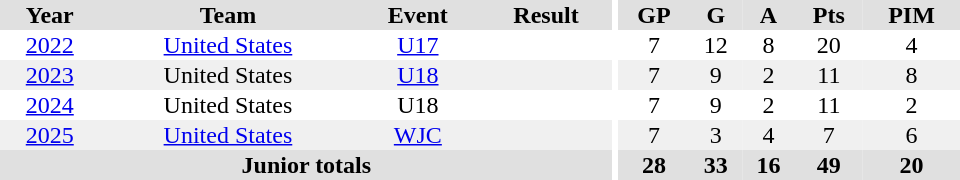<table border="0" cellpadding="1" cellspacing="0" ID="Table3" style="text-align:center; width:40em;">
<tr bgcolor="#e0e0e0">
<th>Year</th>
<th>Team</th>
<th>Event</th>
<th>Result</th>
<th rowspan="99" bgcolor="#ffffff"></th>
<th>GP</th>
<th>G</th>
<th>A</th>
<th>Pts</th>
<th>PIM</th>
</tr>
<tr>
<td><a href='#'>2022</a></td>
<td><a href='#'>United States</a></td>
<td><a href='#'>U17</a></td>
<td></td>
<td>7</td>
<td>12</td>
<td>8</td>
<td>20</td>
<td>4</td>
</tr>
<tr bgcolor="f0f0f0">
<td><a href='#'>2023</a></td>
<td>United States</td>
<td><a href='#'>U18</a></td>
<td></td>
<td>7</td>
<td>9</td>
<td>2</td>
<td>11</td>
<td>8</td>
</tr>
<tr>
<td><a href='#'>2024</a></td>
<td>United States</td>
<td>U18</td>
<td></td>
<td>7</td>
<td>9</td>
<td>2</td>
<td>11</td>
<td>2</td>
</tr>
<tr bgcolor="#f0f0f0">
<td><a href='#'>2025</a></td>
<td><a href='#'>United States</a></td>
<td><a href='#'>WJC</a></td>
<td></td>
<td>7</td>
<td>3</td>
<td>4</td>
<td>7</td>
<td>6</td>
</tr>
<tr bgcolor="e0e0e0">
<th colspan="4">Junior totals</th>
<th>28</th>
<th>33</th>
<th>16</th>
<th>49</th>
<th>20</th>
</tr>
</table>
